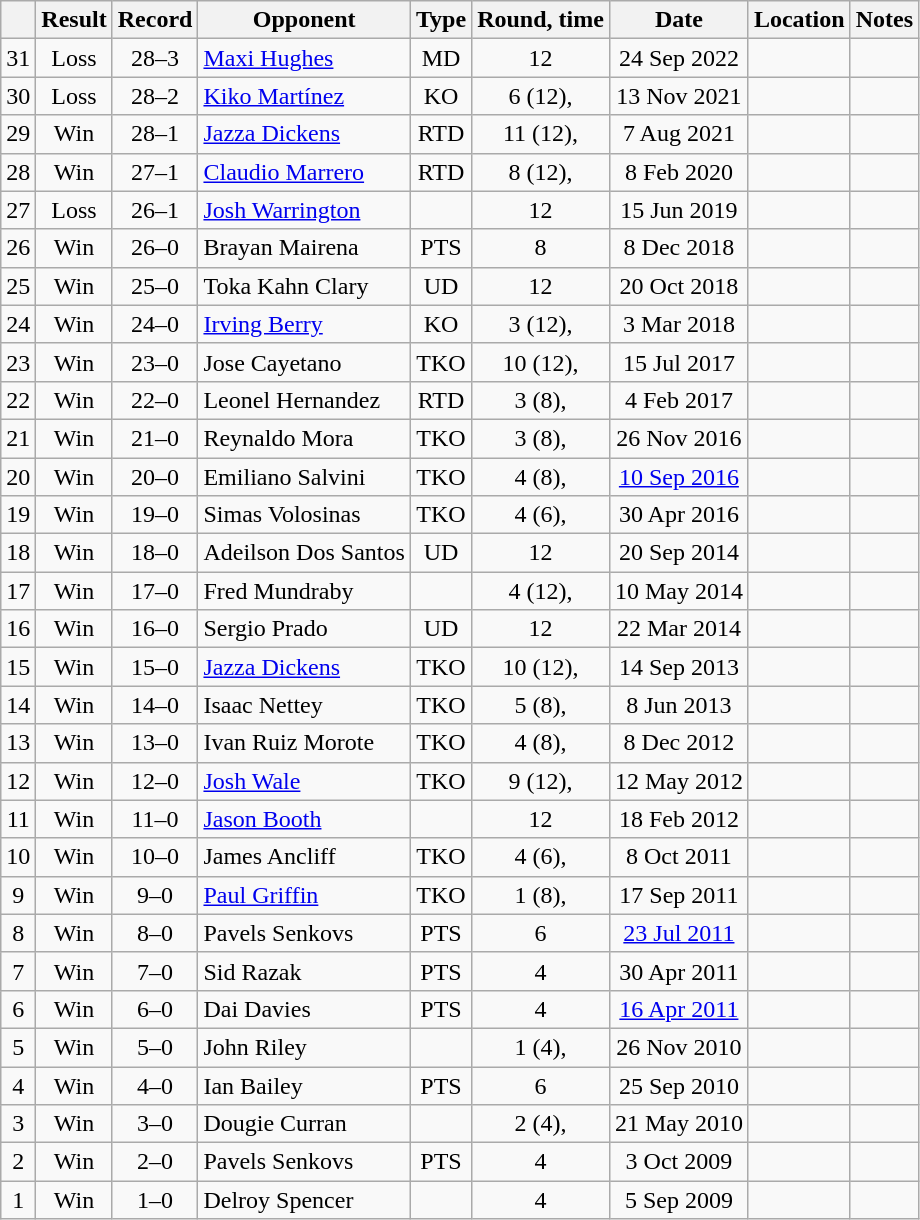<table class="wikitable" style="text-align:center">
<tr>
<th></th>
<th>Result</th>
<th>Record</th>
<th>Opponent</th>
<th>Type</th>
<th>Round, time</th>
<th>Date</th>
<th>Location</th>
<th>Notes</th>
</tr>
<tr>
<td>31</td>
<td>Loss</td>
<td>28–3</td>
<td align=left><a href='#'>Maxi Hughes</a></td>
<td>MD</td>
<td>12</td>
<td>24 Sep 2022</td>
<td align=left></td>
<td align=left></td>
</tr>
<tr>
<td>30</td>
<td>Loss</td>
<td>28–2</td>
<td align=left><a href='#'>Kiko Martínez</a></td>
<td>KO</td>
<td>6 (12), </td>
<td>13 Nov 2021</td>
<td align=left></td>
<td align=left></td>
</tr>
<tr>
<td>29</td>
<td>Win</td>
<td>28–1</td>
<td align=left><a href='#'>Jazza Dickens</a></td>
<td>RTD</td>
<td>11 (12), </td>
<td>7 Aug 2021</td>
<td align=left></td>
<td align=left></td>
</tr>
<tr>
<td>28</td>
<td>Win</td>
<td>27–1</td>
<td align=left><a href='#'>Claudio Marrero</a></td>
<td>RTD</td>
<td>8 (12), </td>
<td>8 Feb 2020</td>
<td align=left></td>
<td></td>
</tr>
<tr>
<td>27</td>
<td>Loss</td>
<td>26–1</td>
<td style="text-align:left;"><a href='#'>Josh Warrington</a></td>
<td></td>
<td>12</td>
<td>15 Jun 2019</td>
<td style="text-align:left;"></td>
<td style="text-align:left;"></td>
</tr>
<tr>
<td>26</td>
<td>Win</td>
<td>26–0</td>
<td style="text-align:left;">Brayan Mairena</td>
<td>PTS</td>
<td>8</td>
<td>8 Dec 2018</td>
<td style="text-align:left;"></td>
<td></td>
</tr>
<tr>
<td>25</td>
<td>Win</td>
<td>25–0</td>
<td style="text-align:left;">Toka Kahn Clary</td>
<td>UD</td>
<td>12</td>
<td>20 Oct 2018</td>
<td style="text-align:left;"></td>
<td></td>
</tr>
<tr>
<td>24</td>
<td>Win</td>
<td>24–0</td>
<td style="text-align:left;"><a href='#'>Irving Berry</a></td>
<td>KO</td>
<td>3 (12), </td>
<td>3 Mar 2018</td>
<td style="text-align:left;"></td>
<td></td>
</tr>
<tr>
<td>23</td>
<td>Win</td>
<td>23–0</td>
<td style="text-align:left;">Jose Cayetano</td>
<td>TKO</td>
<td>10 (12), </td>
<td>15 Jul 2017</td>
<td style="text-align:left;"></td>
<td style="text-align:left;"></td>
</tr>
<tr>
<td>22</td>
<td>Win</td>
<td>22–0</td>
<td style="text-align:left;">Leonel Hernandez</td>
<td>RTD</td>
<td>3 (8), </td>
<td>4 Feb 2017</td>
<td style="text-align:left;"></td>
<td></td>
</tr>
<tr>
<td>21</td>
<td>Win</td>
<td>21–0</td>
<td style="text-align:left;">Reynaldo Mora</td>
<td>TKO</td>
<td>3 (8), </td>
<td>26 Nov 2016</td>
<td style="text-align:left;"></td>
<td></td>
</tr>
<tr>
<td>20</td>
<td>Win</td>
<td>20–0</td>
<td style="text-align:left;">Emiliano Salvini</td>
<td>TKO</td>
<td>4 (8), </td>
<td><a href='#'>10 Sep 2016</a></td>
<td style="text-align:left;"></td>
<td></td>
</tr>
<tr>
<td>19</td>
<td>Win</td>
<td>19–0</td>
<td style="text-align:left;">Simas Volosinas</td>
<td>TKO</td>
<td>4 (6), </td>
<td>30 Apr 2016</td>
<td style="text-align:left;"></td>
<td></td>
</tr>
<tr>
<td>18</td>
<td>Win</td>
<td>18–0</td>
<td style="text-align:left;">Adeilson Dos Santos</td>
<td>UD</td>
<td>12</td>
<td>20 Sep 2014</td>
<td style="text-align:left;"></td>
<td style="text-align:left;"></td>
</tr>
<tr>
<td>17</td>
<td>Win</td>
<td>17–0</td>
<td style="text-align:left;">Fred Mundraby</td>
<td></td>
<td>4 (12), </td>
<td>10 May 2014</td>
<td style="text-align:left;"></td>
<td style="text-align:left;"></td>
</tr>
<tr>
<td>16</td>
<td>Win</td>
<td>16–0</td>
<td style="text-align:left;">Sergio Prado</td>
<td>UD</td>
<td>12</td>
<td>22 Mar 2014</td>
<td style="text-align:left;"></td>
<td style="text-align:left;"></td>
</tr>
<tr>
<td>15</td>
<td>Win</td>
<td>15–0</td>
<td style="text-align:left;"><a href='#'>Jazza Dickens</a></td>
<td>TKO</td>
<td>10 (12), </td>
<td>14 Sep 2013</td>
<td style="text-align:left;"></td>
<td style="text-align:left;"></td>
</tr>
<tr>
<td>14</td>
<td>Win</td>
<td>14–0</td>
<td style="text-align:left;">Isaac Nettey</td>
<td>TKO</td>
<td>5 (8), </td>
<td>8 Jun 2013</td>
<td style="text-align:left;"></td>
<td></td>
</tr>
<tr>
<td>13</td>
<td>Win</td>
<td>13–0</td>
<td style="text-align:left;">Ivan Ruiz Morote</td>
<td>TKO</td>
<td>4 (8), </td>
<td>8 Dec 2012</td>
<td style="text-align:left;"></td>
<td></td>
</tr>
<tr>
<td>12</td>
<td>Win</td>
<td>12–0</td>
<td style="text-align:left;"><a href='#'>Josh Wale</a></td>
<td>TKO</td>
<td>9 (12), </td>
<td>12 May 2012</td>
<td style="text-align:left;"></td>
<td style="text-align:left;"></td>
</tr>
<tr>
<td>11</td>
<td>Win</td>
<td>11–0</td>
<td style="text-align:left;"><a href='#'>Jason Booth</a></td>
<td></td>
<td>12</td>
<td>18 Feb 2012</td>
<td style="text-align:left;"></td>
<td style="text-align:left;"></td>
</tr>
<tr>
<td>10</td>
<td>Win</td>
<td>10–0</td>
<td style="text-align:left;">James Ancliff</td>
<td>TKO</td>
<td>4 (6), </td>
<td>8 Oct 2011</td>
<td style="text-align:left;"></td>
<td></td>
</tr>
<tr>
<td>9</td>
<td>Win</td>
<td>9–0</td>
<td style="text-align:left;"><a href='#'>Paul Griffin</a></td>
<td>TKO</td>
<td>1 (8), </td>
<td>17 Sep 2011</td>
<td style="text-align:left;"></td>
<td></td>
</tr>
<tr>
<td>8</td>
<td>Win</td>
<td>8–0</td>
<td style="text-align:left;">Pavels Senkovs</td>
<td>PTS</td>
<td>6</td>
<td><a href='#'>23 Jul 2011</a></td>
<td style="text-align:left;"></td>
<td></td>
</tr>
<tr>
<td>7</td>
<td>Win</td>
<td>7–0</td>
<td style="text-align:left;">Sid Razak</td>
<td>PTS</td>
<td>4</td>
<td>30 Apr 2011</td>
<td style="text-align:left;"></td>
<td></td>
</tr>
<tr>
<td>6</td>
<td>Win</td>
<td>6–0</td>
<td style="text-align:left;">Dai Davies</td>
<td>PTS</td>
<td>4</td>
<td><a href='#'>16 Apr 2011</a></td>
<td style="text-align:left;"></td>
<td></td>
</tr>
<tr>
<td>5</td>
<td>Win</td>
<td>5–0</td>
<td style="text-align:left;">John Riley</td>
<td></td>
<td>1 (4), </td>
<td>26 Nov 2010</td>
<td style="text-align:left;"></td>
<td></td>
</tr>
<tr>
<td>4</td>
<td>Win</td>
<td>4–0</td>
<td style="text-align:left;">Ian Bailey</td>
<td>PTS</td>
<td>6</td>
<td>25 Sep 2010</td>
<td style="text-align:left;"></td>
<td></td>
</tr>
<tr>
<td>3</td>
<td>Win</td>
<td>3–0</td>
<td style="text-align:left;">Dougie Curran</td>
<td></td>
<td>2 (4), </td>
<td>21 May 2010</td>
<td style="text-align:left;"></td>
<td></td>
</tr>
<tr>
<td>2</td>
<td>Win</td>
<td>2–0</td>
<td style="text-align:left;">Pavels Senkovs</td>
<td>PTS</td>
<td>4</td>
<td>3 Oct 2009</td>
<td style="text-align:left;"></td>
<td></td>
</tr>
<tr>
<td>1</td>
<td>Win</td>
<td>1–0</td>
<td style="text-align:left;">Delroy Spencer</td>
<td></td>
<td>4</td>
<td>5 Sep 2009</td>
<td style="text-align:left;"></td>
<td></td>
</tr>
</table>
